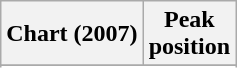<table class="wikitable sortable plainrowheaders" style="text-align:center">
<tr>
<th scope="col">Chart (2007)</th>
<th scope="col">Peak<br> position</th>
</tr>
<tr>
</tr>
<tr>
</tr>
</table>
